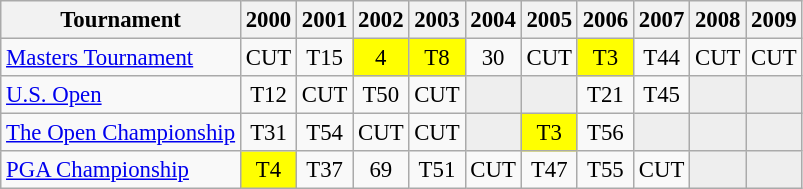<table class="wikitable" style="font-size:95%;text-align:center;">
<tr>
<th>Tournament</th>
<th>2000</th>
<th>2001</th>
<th>2002</th>
<th>2003</th>
<th>2004</th>
<th>2005</th>
<th>2006</th>
<th>2007</th>
<th>2008</th>
<th>2009</th>
</tr>
<tr>
<td align=left><a href='#'>Masters Tournament</a></td>
<td>CUT</td>
<td>T15</td>
<td style="background:yellow;">4</td>
<td style="background:yellow;">T8</td>
<td>30</td>
<td>CUT</td>
<td style="background:yellow;">T3</td>
<td>T44</td>
<td>CUT</td>
<td>CUT</td>
</tr>
<tr>
<td align=left><a href='#'>U.S. Open</a></td>
<td>T12</td>
<td>CUT</td>
<td>T50</td>
<td>CUT</td>
<td style="background:#eeeeee;"></td>
<td style="background:#eeeeee;"></td>
<td>T21</td>
<td>T45</td>
<td style="background:#eeeeee;"></td>
<td style="background:#eeeeee;"></td>
</tr>
<tr>
<td align=left><a href='#'>The Open Championship</a></td>
<td>T31</td>
<td>T54</td>
<td>CUT</td>
<td>CUT</td>
<td style="background:#eeeeee;"></td>
<td style="background:yellow;">T3</td>
<td>T56</td>
<td style="background:#eeeeee;"></td>
<td style="background:#eeeeee;"></td>
<td style="background:#eeeeee;"></td>
</tr>
<tr>
<td align=left><a href='#'>PGA Championship</a></td>
<td style="background:yellow;">T4</td>
<td>T37</td>
<td>69</td>
<td>T51</td>
<td>CUT</td>
<td>T47</td>
<td>T55</td>
<td>CUT</td>
<td style="background:#eeeeee;"></td>
<td style="background:#eeeeee;"></td>
</tr>
</table>
